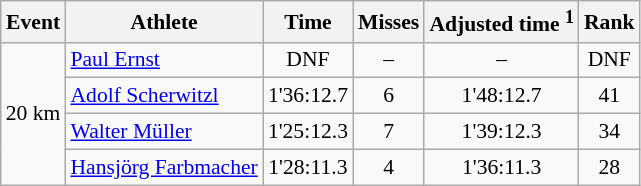<table class="wikitable" style="font-size:90%">
<tr>
<th>Event</th>
<th>Athlete</th>
<th>Time</th>
<th>Misses</th>
<th>Adjusted time <sup>1</sup></th>
<th>Rank</th>
</tr>
<tr>
<td rowspan="4">20 km</td>
<td><a href='#'>Paul Ernst</a></td>
<td align="center">DNF</td>
<td align="center">–</td>
<td align="center">–</td>
<td align="center">DNF</td>
</tr>
<tr>
<td><a href='#'>Adolf Scherwitzl</a></td>
<td align="center">1'36:12.7</td>
<td align="center">6</td>
<td align="center">1'48:12.7</td>
<td align="center">41</td>
</tr>
<tr>
<td><a href='#'>Walter Müller</a></td>
<td align="center">1'25:12.3</td>
<td align="center">7</td>
<td align="center">1'39:12.3</td>
<td align="center">34</td>
</tr>
<tr>
<td><a href='#'>Hansjörg Farbmacher</a></td>
<td align="center">1'28:11.3</td>
<td align="center">4</td>
<td align="center">1'36:11.3</td>
<td align="center">28</td>
</tr>
</table>
